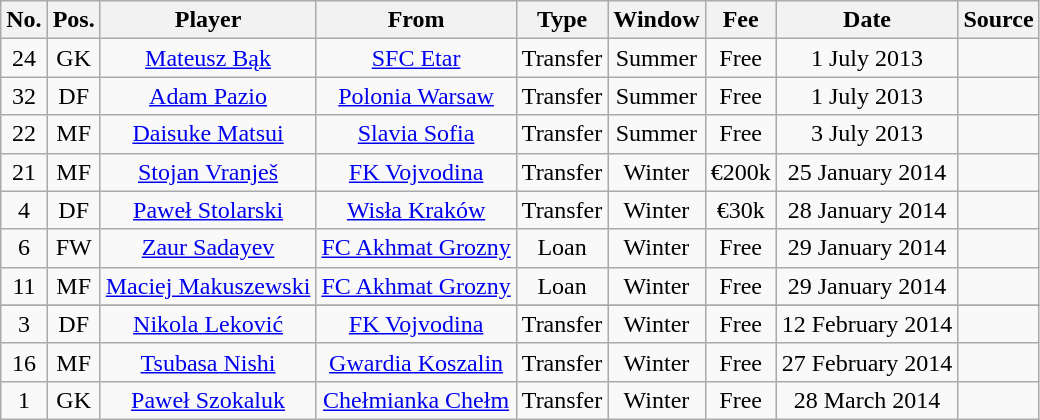<table class="wikitable" style="text-align: center">
<tr>
<th>No.</th>
<th>Pos.</th>
<th>Player</th>
<th>From</th>
<th>Type</th>
<th>Window</th>
<th>Fee</th>
<th>Date</th>
<th>Source</th>
</tr>
<tr>
<td>24</td>
<td>GK</td>
<td><a href='#'>Mateusz Bąk</a></td>
<td><a href='#'>SFC Etar</a></td>
<td>Transfer</td>
<td>Summer</td>
<td>Free</td>
<td>1 July 2013</td>
<td></td>
</tr>
<tr>
<td>32</td>
<td>DF</td>
<td><a href='#'>Adam Pazio</a></td>
<td><a href='#'>Polonia Warsaw</a></td>
<td>Transfer</td>
<td>Summer</td>
<td>Free</td>
<td>1 July 2013</td>
<td></td>
</tr>
<tr>
<td>22</td>
<td>MF</td>
<td><a href='#'>Daisuke Matsui</a></td>
<td><a href='#'>Slavia Sofia</a></td>
<td>Transfer</td>
<td>Summer</td>
<td>Free</td>
<td>3 July 2013</td>
<td></td>
</tr>
<tr>
<td>21</td>
<td>MF</td>
<td><a href='#'>Stojan Vranješ</a></td>
<td><a href='#'>FK Vojvodina</a></td>
<td>Transfer</td>
<td>Winter</td>
<td>€200k</td>
<td>25 January 2014</td>
<td></td>
</tr>
<tr>
<td>4</td>
<td>DF</td>
<td><a href='#'>Paweł Stolarski</a></td>
<td><a href='#'>Wisła Kraków</a></td>
<td>Transfer</td>
<td>Winter</td>
<td>€30k</td>
<td>28 January 2014</td>
<td></td>
</tr>
<tr>
<td>6</td>
<td>FW</td>
<td><a href='#'>Zaur Sadayev</a></td>
<td><a href='#'>FC Akhmat Grozny</a></td>
<td>Loan</td>
<td>Winter</td>
<td>Free</td>
<td>29 January 2014</td>
<td></td>
</tr>
<tr>
<td>11</td>
<td>MF</td>
<td><a href='#'>Maciej Makuszewski</a></td>
<td><a href='#'>FC Akhmat Grozny</a></td>
<td>Loan</td>
<td>Winter</td>
<td>Free</td>
<td>29 January 2014</td>
<td></td>
</tr>
<tr>
</tr>
<tr ||FW||>
</tr>
<tr>
<td>3</td>
<td>DF</td>
<td><a href='#'>Nikola Leković</a></td>
<td><a href='#'>FK Vojvodina</a></td>
<td>Transfer</td>
<td>Winter</td>
<td>Free</td>
<td>12 February 2014</td>
<td></td>
</tr>
<tr>
<td>16</td>
<td>MF</td>
<td><a href='#'>Tsubasa Nishi</a></td>
<td><a href='#'>Gwardia Koszalin</a></td>
<td>Transfer</td>
<td>Winter</td>
<td>Free</td>
<td>27 February 2014</td>
<td></td>
</tr>
<tr>
<td>1</td>
<td>GK</td>
<td><a href='#'>Paweł Szokaluk</a></td>
<td><a href='#'>Chełmianka Chełm</a></td>
<td>Transfer</td>
<td>Winter</td>
<td>Free</td>
<td>28 March 2014</td>
<td></td>
</tr>
</table>
